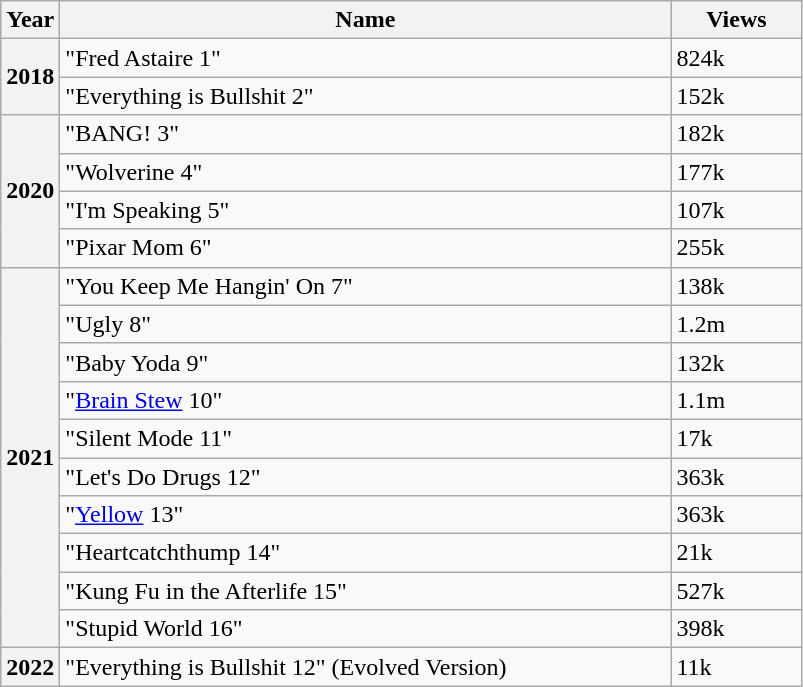<table class="wikitable sortable">
<tr>
<th class="unsortable">Year</th>
<th style="width: 25em" class="unsortable">Name</th>
<th style="width: 5em">Views</th>
</tr>
<tr>
<th rowspan="2">2018</th>
<td>"Fred Astaire 1"</td>
<td>824k</td>
</tr>
<tr>
<td>"Everything is Bullshit 2"</td>
<td>152k</td>
</tr>
<tr>
<th rowspan="4">2020</th>
<td>"BANG! 3"</td>
<td>182k</td>
</tr>
<tr>
<td>"Wolverine 4"</td>
<td>177k</td>
</tr>
<tr>
<td>"I'm Speaking 5"</td>
<td>107k</td>
</tr>
<tr>
<td>"Pixar Mom 6"</td>
<td>255k</td>
</tr>
<tr>
<th rowspan="10">2021</th>
<td>"You Keep Me Hangin' On 7"</td>
<td>138k</td>
</tr>
<tr>
<td>"Ugly 8"</td>
<td>1.2m</td>
</tr>
<tr>
<td>"Baby Yoda 9"</td>
<td>132k</td>
</tr>
<tr>
<td>"<a href='#'>Brain Stew</a> 10"</td>
<td>1.1m</td>
</tr>
<tr>
<td>"Silent Mode 11"</td>
<td>17k</td>
</tr>
<tr>
<td>"Let's Do Drugs 12"</td>
<td>363k</td>
</tr>
<tr>
<td>"<a href='#'>Yellow</a> 13"</td>
<td>363k</td>
</tr>
<tr>
<td>"Heartcatchthump 14"</td>
<td>21k</td>
</tr>
<tr>
<td>"Kung Fu in the Afterlife 15"</td>
<td>527k</td>
</tr>
<tr>
<td>"Stupid World 16"</td>
<td>398k</td>
</tr>
<tr>
<th>2022</th>
<td>"Everything is Bullshit 12" (Evolved Version)</td>
<td>11k</td>
</tr>
</table>
